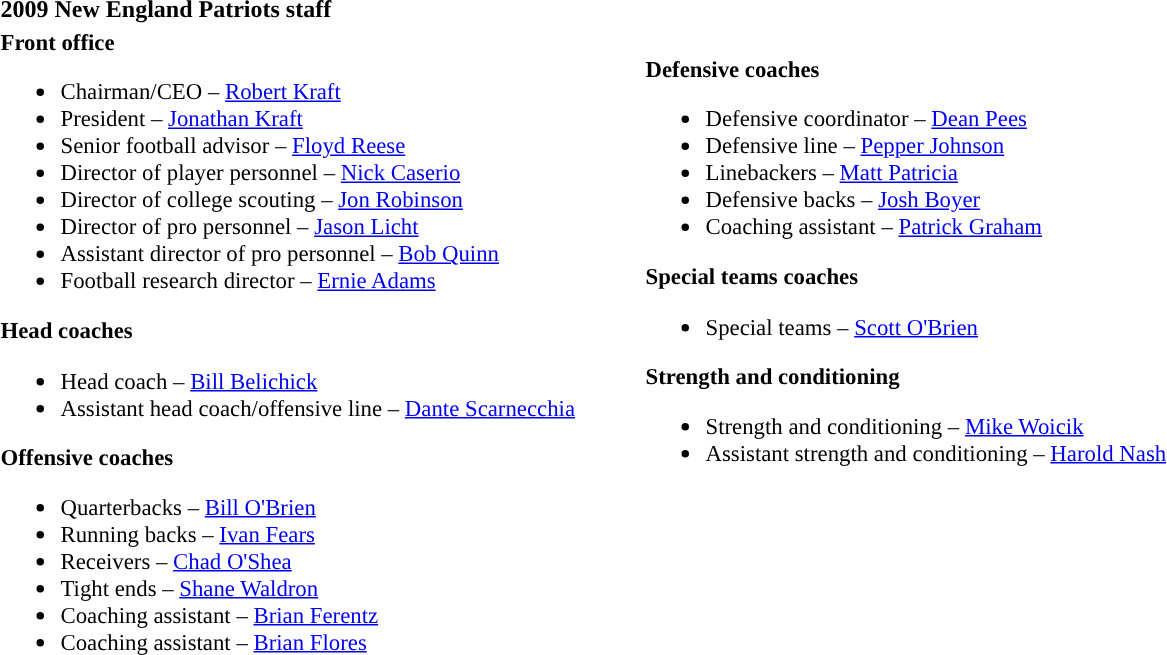<table class="toccolours" style="text-align: left;">
<tr>
<th colspan="7"><strong>2009 New England Patriots staff</strong></th>
</tr>
<tr>
<td style="font-size:95%; vertical-align:top;"><strong>Front office</strong><br><ul><li>Chairman/CEO – <a href='#'>Robert Kraft</a></li><li>President – <a href='#'>Jonathan Kraft</a></li><li>Senior football advisor – <a href='#'>Floyd Reese</a></li><li>Director of player personnel – <a href='#'>Nick Caserio</a></li><li>Director of college scouting – <a href='#'>Jon Robinson</a></li><li>Director of pro personnel – <a href='#'>Jason Licht</a></li><li>Assistant director of pro personnel – <a href='#'>Bob Quinn</a></li><li>Football research director – <a href='#'>Ernie Adams</a></li></ul><strong>Head coaches</strong><ul><li>Head coach – <a href='#'>Bill Belichick</a></li><li>Assistant head coach/offensive line – <a href='#'>Dante Scarnecchia</a></li></ul><strong>Offensive coaches</strong><ul><li>Quarterbacks – <a href='#'>Bill O'Brien</a></li><li>Running backs – <a href='#'>Ivan Fears</a></li><li>Receivers – <a href='#'>Chad O'Shea</a></li><li>Tight ends – <a href='#'>Shane Waldron</a></li><li>Coaching assistant – <a href='#'>Brian Ferentz</a></li><li>Coaching assistant – <a href='#'>Brian Flores</a></li></ul></td>
<td width="35"> </td>
<td valign="top"></td>
<td style="font-size:95%; vertical-align:top;"><br><strong>Defensive coaches</strong><ul><li>Defensive coordinator – <a href='#'>Dean Pees</a></li><li>Defensive line – <a href='#'>Pepper Johnson</a></li><li>Linebackers – <a href='#'>Matt Patricia</a></li><li>Defensive backs – <a href='#'>Josh Boyer</a></li><li>Coaching assistant – <a href='#'>Patrick Graham</a></li></ul><strong>Special teams coaches</strong><ul><li>Special teams – <a href='#'>Scott O'Brien</a></li></ul><strong>Strength and conditioning</strong><ul><li>Strength and conditioning – <a href='#'>Mike Woicik</a></li><li>Assistant strength and conditioning – <a href='#'>Harold Nash</a></li></ul></td>
</tr>
</table>
